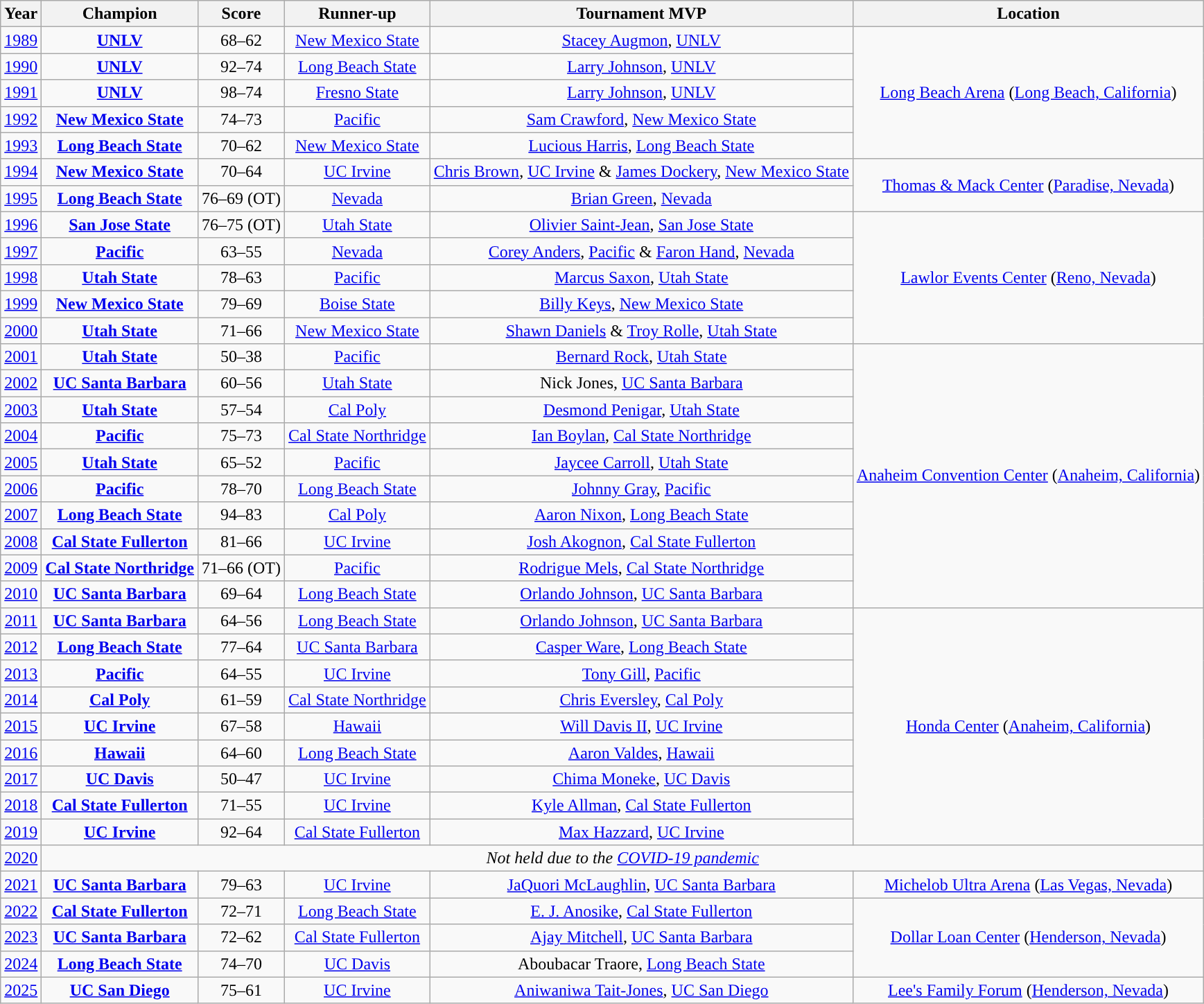<table class="wikitable sortable" style="text-align:center">
<tr>
<th width=px>Year</th>
<th width=px>Champion</th>
<th width=px>Score</th>
<th width=px>Runner-up</th>
<th width=px>Tournament MVP</th>
<th width=px>Location</th>
</tr>
<tr>
<td><a href='#'>1989</a></td>
<td><strong><a href='#'>UNLV</a></strong></td>
<td>68–62</td>
<td><a href='#'>New Mexico State</a></td>
<td><a href='#'>Stacey Augmon</a>, <a href='#'>UNLV</a></td>
<td rowspan=5><a href='#'>Long Beach Arena</a> (<a href='#'>Long Beach, California</a>)</td>
</tr>
<tr>
<td><a href='#'>1990</a></td>
<td><strong><a href='#'>UNLV</a></strong></td>
<td>92–74</td>
<td><a href='#'>Long Beach State</a></td>
<td><a href='#'>Larry Johnson</a>, <a href='#'>UNLV</a></td>
</tr>
<tr>
<td><a href='#'>1991</a></td>
<td><strong><a href='#'>UNLV</a></strong></td>
<td>98–74</td>
<td><a href='#'>Fresno State</a></td>
<td><a href='#'>Larry Johnson</a>, <a href='#'>UNLV</a></td>
</tr>
<tr>
<td><a href='#'>1992</a></td>
<td><strong><a href='#'>New Mexico State</a></strong></td>
<td>74–73</td>
<td><a href='#'>Pacific</a></td>
<td><a href='#'>Sam Crawford</a>, <a href='#'>New Mexico State</a></td>
</tr>
<tr>
<td><a href='#'>1993</a></td>
<td><strong><a href='#'>Long Beach State</a></strong></td>
<td>70–62</td>
<td><a href='#'>New Mexico State</a></td>
<td><a href='#'>Lucious Harris</a>, <a href='#'>Long Beach State</a></td>
</tr>
<tr>
<td><a href='#'>1994</a></td>
<td><strong><a href='#'>New Mexico State</a></strong></td>
<td>70–64</td>
<td><a href='#'>UC Irvine</a></td>
<td><a href='#'>Chris Brown</a>, <a href='#'>UC Irvine</a> & <a href='#'>James Dockery</a>, <a href='#'>New Mexico State</a></td>
<td rowspan=2><a href='#'>Thomas & Mack Center</a> (<a href='#'>Paradise, Nevada</a>)</td>
</tr>
<tr>
<td><a href='#'>1995</a></td>
<td><strong><a href='#'>Long Beach State</a></strong></td>
<td>76–69 (OT)</td>
<td><a href='#'>Nevada</a></td>
<td><a href='#'>Brian Green</a>, <a href='#'>Nevada</a></td>
</tr>
<tr>
<td><a href='#'>1996</a></td>
<td><strong><a href='#'>San Jose State</a></strong></td>
<td>76–75 (OT)</td>
<td><a href='#'>Utah State</a></td>
<td><a href='#'>Olivier Saint-Jean</a>, <a href='#'>San Jose State</a></td>
<td rowspan=5><a href='#'>Lawlor Events Center</a> (<a href='#'>Reno, Nevada</a>)</td>
</tr>
<tr>
<td><a href='#'>1997</a></td>
<td><strong><a href='#'>Pacific</a></strong></td>
<td>63–55</td>
<td><a href='#'>Nevada</a></td>
<td><a href='#'>Corey Anders</a>, <a href='#'>Pacific</a> & <a href='#'>Faron Hand</a>, <a href='#'>Nevada</a></td>
</tr>
<tr>
<td><a href='#'>1998</a></td>
<td><strong><a href='#'>Utah State</a></strong></td>
<td>78–63</td>
<td><a href='#'>Pacific</a></td>
<td><a href='#'>Marcus Saxon</a>, <a href='#'>Utah State</a></td>
</tr>
<tr>
<td><a href='#'>1999</a></td>
<td><strong><a href='#'>New Mexico State</a></strong></td>
<td>79–69</td>
<td><a href='#'>Boise State</a></td>
<td><a href='#'>Billy Keys</a>, <a href='#'>New Mexico State</a></td>
</tr>
<tr>
<td><a href='#'>2000</a></td>
<td><strong><a href='#'>Utah State</a></strong></td>
<td>71–66</td>
<td><a href='#'>New Mexico State</a></td>
<td><a href='#'>Shawn Daniels</a> & <a href='#'>Troy Rolle</a>, <a href='#'>Utah State</a></td>
</tr>
<tr>
<td><a href='#'>2001</a></td>
<td><strong><a href='#'>Utah State</a></strong></td>
<td>50–38</td>
<td><a href='#'>Pacific</a></td>
<td><a href='#'>Bernard Rock</a>, <a href='#'>Utah State</a></td>
<td rowspan=10><a href='#'>Anaheim Convention Center</a> (<a href='#'>Anaheim, California</a>)</td>
</tr>
<tr>
<td><a href='#'>2002</a></td>
<td><strong><a href='#'>UC Santa Barbara</a></strong></td>
<td>60–56</td>
<td><a href='#'>Utah State</a></td>
<td>Nick Jones, <a href='#'>UC Santa Barbara</a></td>
</tr>
<tr>
<td><a href='#'>2003</a></td>
<td><strong><a href='#'>Utah State</a></strong></td>
<td>57–54</td>
<td><a href='#'>Cal Poly</a></td>
<td><a href='#'>Desmond Penigar</a>, <a href='#'>Utah State</a></td>
</tr>
<tr>
<td><a href='#'>2004</a></td>
<td><strong><a href='#'>Pacific</a></strong></td>
<td>75–73</td>
<td><a href='#'>Cal State Northridge</a></td>
<td><a href='#'>Ian Boylan</a>, <a href='#'>Cal State Northridge</a></td>
</tr>
<tr>
<td><a href='#'>2005</a></td>
<td><strong><a href='#'>Utah State</a></strong></td>
<td>65–52</td>
<td><a href='#'>Pacific</a></td>
<td><a href='#'>Jaycee Carroll</a>, <a href='#'>Utah State</a></td>
</tr>
<tr>
<td><a href='#'>2006</a></td>
<td><strong><a href='#'>Pacific</a></strong></td>
<td>78–70</td>
<td><a href='#'>Long Beach State</a></td>
<td><a href='#'>Johnny Gray</a>, <a href='#'>Pacific</a></td>
</tr>
<tr>
<td><a href='#'>2007</a></td>
<td><strong><a href='#'>Long Beach State</a></strong></td>
<td>94–83</td>
<td><a href='#'>Cal Poly</a></td>
<td><a href='#'>Aaron Nixon</a>, <a href='#'>Long Beach State</a></td>
</tr>
<tr>
<td><a href='#'>2008</a></td>
<td><strong><a href='#'>Cal State Fullerton</a></strong></td>
<td>81–66</td>
<td><a href='#'>UC Irvine</a></td>
<td><a href='#'>Josh Akognon</a>, <a href='#'>Cal State Fullerton</a></td>
</tr>
<tr>
<td><a href='#'>2009</a></td>
<td><strong><a href='#'>Cal State Northridge</a></strong></td>
<td>71–66 (OT)</td>
<td><a href='#'>Pacific</a></td>
<td><a href='#'>Rodrigue Mels</a>, <a href='#'>Cal State Northridge</a></td>
</tr>
<tr>
<td><a href='#'>2010</a></td>
<td><strong><a href='#'>UC Santa Barbara</a></strong></td>
<td>69–64</td>
<td><a href='#'>Long Beach State</a></td>
<td><a href='#'>Orlando Johnson</a>, <a href='#'>UC Santa Barbara</a></td>
</tr>
<tr>
<td><a href='#'>2011</a></td>
<td><strong><a href='#'>UC Santa Barbara</a></strong></td>
<td>64–56</td>
<td><a href='#'>Long Beach State</a></td>
<td><a href='#'>Orlando Johnson</a>, <a href='#'>UC Santa Barbara</a></td>
<td rowspan=9><a href='#'>Honda Center</a> (<a href='#'>Anaheim, California</a>)</td>
</tr>
<tr>
<td><a href='#'>2012</a></td>
<td><strong><a href='#'>Long Beach State</a></strong></td>
<td>77–64</td>
<td><a href='#'>UC Santa Barbara</a></td>
<td><a href='#'>Casper Ware</a>, <a href='#'>Long Beach State</a></td>
</tr>
<tr>
<td><a href='#'>2013</a></td>
<td><strong><a href='#'>Pacific</a></strong></td>
<td>64–55</td>
<td><a href='#'>UC Irvine</a></td>
<td><a href='#'>Tony Gill</a>, <a href='#'>Pacific</a></td>
</tr>
<tr>
<td><a href='#'>2014</a></td>
<td><strong><a href='#'>Cal Poly</a></strong></td>
<td>61–59</td>
<td><a href='#'>Cal State Northridge</a></td>
<td><a href='#'>Chris Eversley</a>, <a href='#'>Cal Poly</a></td>
</tr>
<tr>
<td><a href='#'>2015</a></td>
<td><strong><a href='#'>UC Irvine</a></strong></td>
<td>67–58</td>
<td><a href='#'>Hawaii</a></td>
<td><a href='#'>Will Davis II</a>, <a href='#'>UC Irvine</a></td>
</tr>
<tr>
<td><a href='#'>2016</a></td>
<td><strong><a href='#'>Hawaii</a></strong></td>
<td>64–60</td>
<td><a href='#'>Long Beach State</a></td>
<td><a href='#'>Aaron Valdes</a>, <a href='#'>Hawaii</a></td>
</tr>
<tr>
<td><a href='#'>2017</a></td>
<td><strong><a href='#'>UC Davis</a></strong></td>
<td>50–47</td>
<td><a href='#'>UC Irvine</a></td>
<td><a href='#'>Chima Moneke</a>, <a href='#'>UC Davis</a></td>
</tr>
<tr>
<td><a href='#'>2018</a></td>
<td><strong><a href='#'>Cal State Fullerton</a></strong></td>
<td>71–55</td>
<td><a href='#'>UC Irvine</a></td>
<td><a href='#'>Kyle Allman</a>, <a href='#'>Cal State Fullerton</a></td>
</tr>
<tr>
<td><a href='#'>2019</a></td>
<td><strong><a href='#'>UC Irvine</a></strong></td>
<td>92–64</td>
<td><a href='#'>Cal State Fullerton</a></td>
<td><a href='#'>Max Hazzard</a>, <a href='#'>UC Irvine</a></td>
</tr>
<tr>
<td><a href='#'>2020</a></td>
<td colspan=5><em>Not held due to the <a href='#'>COVID-19 pandemic</a></em></td>
</tr>
<tr>
<td><a href='#'>2021</a></td>
<td><strong><a href='#'>UC Santa Barbara</a></strong></td>
<td>79–63</td>
<td><a href='#'>UC Irvine</a></td>
<td><a href='#'>JaQuori McLaughlin</a>, <a href='#'>UC Santa Barbara</a></td>
<td><a href='#'>Michelob Ultra Arena</a> (<a href='#'>Las Vegas, Nevada</a>)</td>
</tr>
<tr>
<td><a href='#'>2022</a></td>
<td><strong><a href='#'>Cal State Fullerton</a></strong></td>
<td>72–71</td>
<td><a href='#'>Long Beach State</a></td>
<td><a href='#'>E. J. Anosike</a>, <a href='#'>Cal State Fullerton</a></td>
<td rowspan=3><a href='#'>Dollar Loan Center</a> (<a href='#'>Henderson, Nevada</a>)</td>
</tr>
<tr>
<td><a href='#'>2023</a></td>
<td><strong><a href='#'>UC Santa Barbara</a></strong></td>
<td>72–62</td>
<td><a href='#'>Cal State Fullerton</a></td>
<td><a href='#'>Ajay Mitchell</a>, <a href='#'>UC Santa Barbara</a></td>
</tr>
<tr>
<td><a href='#'>2024</a></td>
<td><strong><a href='#'>Long Beach State</a></strong></td>
<td>74–70</td>
<td><a href='#'>UC Davis</a></td>
<td>Aboubacar Traore, <a href='#'>Long Beach State</a></td>
</tr>
<tr>
<td><a href='#'>2025</a></td>
<td><strong><a href='#'>UC San Diego</a></strong></td>
<td>75–61</td>
<td><a href='#'>UC Irvine</a></td>
<td><a href='#'>Aniwaniwa Tait-Jones</a>, <a href='#'>UC San Diego</a></td>
<td rowspan=1><a href='#'>Lee's Family Forum</a> (<a href='#'>Henderson, Nevada</a>)</td>
</tr>
</table>
